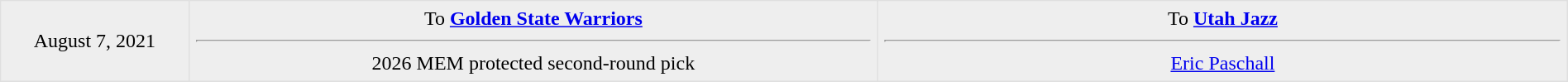<table border=1 style="border-collapse:collapse; text-align: center; width: 100%" bordercolor="#DFDFDF"  cellpadding="5">
<tr bgcolor="eeeeee">
<td style="width:12%">August 7, 2021</td>
<td style="width:44%" valign="top">To <strong><a href='#'>Golden State Warriors</a></strong><hr>2026 MEM protected second-round pick</td>
<td style="width:44%" valign="top">To <strong><a href='#'>Utah Jazz</a></strong><hr><a href='#'>Eric Paschall</a></td>
</tr>
</table>
